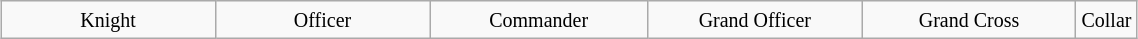<table class="wikitable" style="margin:auto; width:60%;">
<tr>
<td style="vertical-align:top; width:20%; text-align:center;"><small>Knight</small></td>
<td style="vertical-align:top; width:20%; text-align:center;"><small>Officer</small></td>
<td style="vertical-align:top; width:20%; text-align:center;"><small>Commander</small></td>
<td style="vertical-align:top; width:20%; text-align:center;"><small>Grand Officer</small></td>
<td style="vertical-align:top; width:20%; text-align:center;"><small>Grand Cross</small></td>
<td style="vertical-align:top; width:20%; text-align:center;"><small>Collar</small></td>
</tr>
</table>
